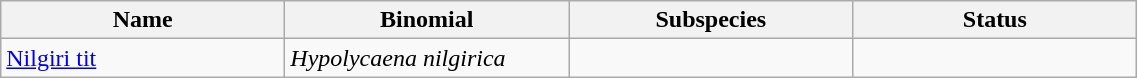<table width=60% class="wikitable">
<tr>
<th width=20%>Name</th>
<th width=20%>Binomial</th>
<th width=20%>Subspecies</th>
<th width=20%>Status</th>
</tr>
<tr>
<td><a href='#'>Nilgiri tit</a><br>
</td>
<td><em>Hypolycaena nilgirica</em></td>
<td></td>
<td></td>
</tr>
</table>
